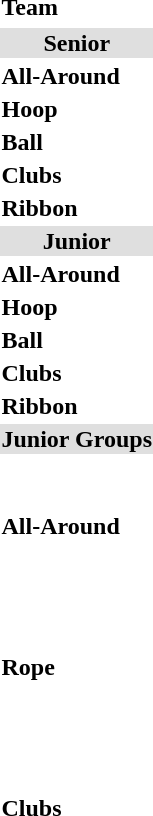<table>
<tr bgcolor="DFDFDF">
</tr>
<tr>
<th scope=row style="text-align:left">Team</th>
<td><br></td>
<td><br></td>
<td><br></td>
</tr>
<tr>
</tr>
<tr bgcolor="DFDFDF">
<td colspan="5" align="center"><strong>Senior</strong></td>
</tr>
<tr>
<th scope=row style="text-align:left">All-Around</th>
<td></td>
<td></td>
<td></td>
</tr>
<tr>
<th scope=row style="text-align:left">Hoop</th>
<td></td>
<td></td>
<td></td>
</tr>
<tr>
<th scope=row style="text-align:left">Ball</th>
<td></td>
<td></td>
<td></td>
</tr>
<tr>
<th scope=row style="text-align:left">Clubs</th>
<td></td>
<td></td>
<td></td>
</tr>
<tr>
<th scope=row style="text-align:left">Ribbon</th>
<td></td>
<td></td>
<td></td>
</tr>
<tr bgcolor="DFDFDF">
<td colspan="5" align="center"><strong>Junior</strong></td>
</tr>
<tr>
<th scope=row style="text-align:left">All-Around</th>
<td></td>
<td></td>
<td></td>
</tr>
<tr>
<th scope=row style="text-align:left">Hoop</th>
<td></td>
<td></td>
<td></td>
</tr>
<tr>
<th scope=row style="text-align:left">Ball</th>
<td></td>
<td></td>
<td></td>
</tr>
<tr>
<th scope=row style="text-align:left">Clubs</th>
<td></td>
<td></td>
<td></td>
</tr>
<tr>
<th scope=row style="text-align:left">Ribbon</th>
<td></td>
<td></td>
<td></td>
</tr>
<tr bgcolor="DFDFDF">
<td colspan="5" align="center"><strong>Junior Groups</strong></td>
</tr>
<tr>
<th scope=row style="text-align:left">All-Around</th>
<td><br><br><br><br><br></td>
<td><br><br><br><br><br></td>
<td><br><br><br><br></td>
</tr>
<tr>
<th scope=row style="text-align:left">Rope</th>
<td><br><br><br><br><br></td>
<td><br><br><br><br><br></td>
<td><br><br><br><br></td>
</tr>
<tr>
<th scope=row style="text-align:left">Clubs</th>
<td><br><br><br><br><br></td>
<td><br><br><br><br><br></td>
<td><br><br><br><br></td>
</tr>
</table>
